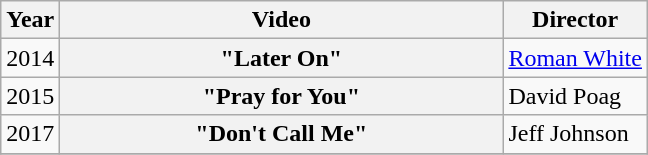<table class="wikitable plainrowheaders">
<tr>
<th>Year</th>
<th style="width:18em;">Video</th>
<th>Director</th>
</tr>
<tr>
<td>2014</td>
<th scope="row">"Later On"</th>
<td><a href='#'>Roman White</a></td>
</tr>
<tr>
<td>2015</td>
<th scope="row">"Pray for You"</th>
<td>David Poag</td>
</tr>
<tr>
<td>2017</td>
<th scope="row">"Don't Call Me"</th>
<td>Jeff Johnson</td>
</tr>
<tr>
</tr>
</table>
